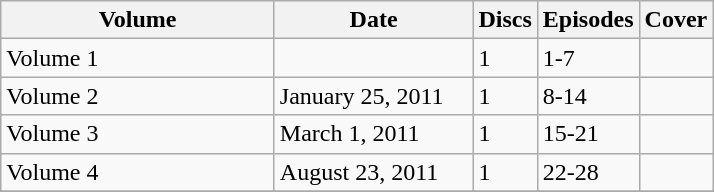<table class="wikitable">
<tr>
<th style="width:175px">Volume</th>
<th style="width:125px">Date</th>
<th>Discs</th>
<th>Episodes</th>
<th>Cover</th>
</tr>
<tr>
<td>Volume 1</td>
<td></td>
<td>1</td>
<td>1-7</td>
<td></td>
</tr>
<tr>
<td>Volume 2</td>
<td>January 25, 2011</td>
<td>1</td>
<td>8-14</td>
<td></td>
</tr>
<tr>
<td>Volume 3</td>
<td>March 1, 2011</td>
<td>1</td>
<td>15-21</td>
<td></td>
</tr>
<tr>
<td>Volume 4</td>
<td>August 23, 2011</td>
<td>1</td>
<td>22-28</td>
<td></td>
</tr>
<tr>
</tr>
</table>
